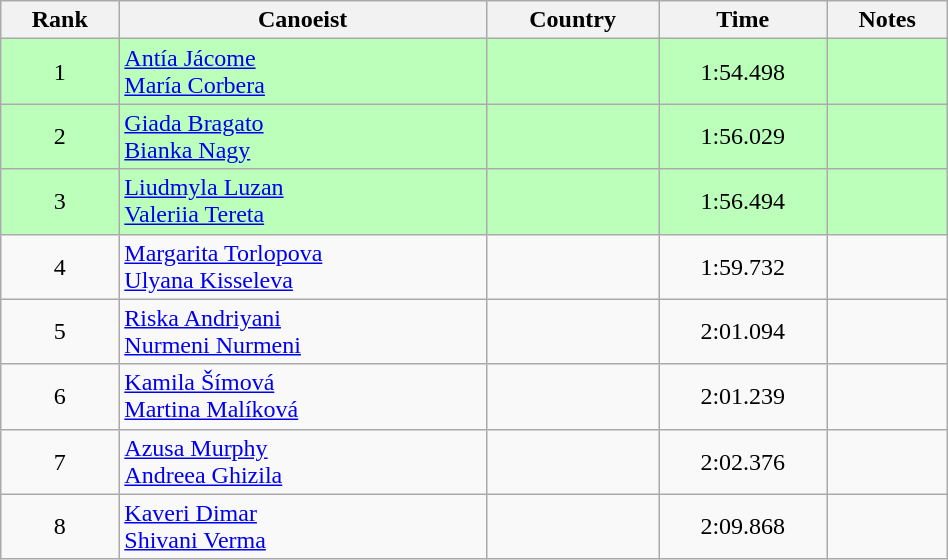<table class="wikitable" style="text-align:center;width: 50%">
<tr>
<th>Rank</th>
<th>Canoeist</th>
<th>Country</th>
<th>Time</th>
<th>Notes</th>
</tr>
<tr bgcolor=bbffbb>
<td>1</td>
<td align="left"><a href='#'>Antía Jácome</a><br><a href='#'>María Corbera</a></td>
<td align="left"></td>
<td>1:54.498</td>
<td></td>
</tr>
<tr bgcolor=bbffbb>
<td>2</td>
<td align="left"><a href='#'>Giada Bragato</a><br><a href='#'>Bianka Nagy</a></td>
<td align="left"></td>
<td>1:56.029</td>
<td></td>
</tr>
<tr bgcolor=bbffbb>
<td>3</td>
<td align="left"><a href='#'>Liudmyla Luzan</a><br><a href='#'>Valeriia Tereta</a></td>
<td align="left"></td>
<td>1:56.494</td>
<td></td>
</tr>
<tr>
<td>4</td>
<td align="left"><a href='#'>Margarita Torlopova</a><br><a href='#'>Ulyana Kisseleva</a></td>
<td align="left"></td>
<td>1:59.732</td>
<td></td>
</tr>
<tr>
<td>5</td>
<td align="left"><a href='#'>Riska Andriyani</a><br><a href='#'>Nurmeni Nurmeni</a></td>
<td align="left"></td>
<td>2:01.094</td>
<td></td>
</tr>
<tr>
<td>6</td>
<td align="left"><a href='#'>Kamila Šímová</a><br><a href='#'>Martina Malíková</a></td>
<td align="left"></td>
<td>2:01.239</td>
<td></td>
</tr>
<tr>
<td>7</td>
<td align="left"><a href='#'>Azusa Murphy</a><br><a href='#'>Andreea Ghizila</a></td>
<td align="left"></td>
<td>2:02.376</td>
<td></td>
</tr>
<tr>
<td>8</td>
<td align="left"><a href='#'>Kaveri Dimar</a><br><a href='#'>Shivani Verma</a></td>
<td align="left"></td>
<td>2:09.868</td>
<td></td>
</tr>
</table>
